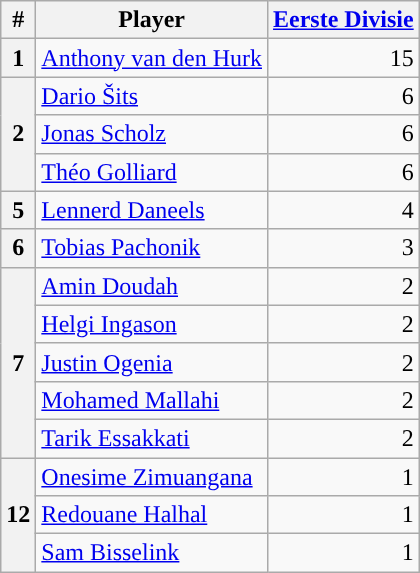<table class="wikitable" style="text-align:right;">
<tr>
<th>#</th>
<th>Player</th>
<th><a href='#'>Eerste Divisie</a></th>
</tr>
<tr>
<th align=center>1</th>
<td align=left> <a href='#'>Anthony van den Hurk</a></td>
<td>15</td>
</tr>
<tr>
<th rowspan=3 align=center>2</th>
<td align=left> <a href='#'>Dario Šits</a></td>
<td>6</td>
</tr>
<tr>
<td align=left> <a href='#'>Jonas Scholz</a></td>
<td>6</td>
</tr>
<tr>
<td align=left> <a href='#'>Théo Golliard</a></td>
<td>6</td>
</tr>
<tr>
<th align=center>5</th>
<td align=left> <a href='#'>Lennerd Daneels</a></td>
<td>4</td>
</tr>
<tr>
<th align=center>6</th>
<td align=left> <a href='#'>Tobias Pachonik</a></td>
<td>3</td>
</tr>
<tr>
<th rowspan=5 align=center>7</th>
<td align=left> <a href='#'>Amin Doudah</a></td>
<td>2</td>
</tr>
<tr>
<td align=left> <a href='#'>Helgi Ingason</a></td>
<td>2</td>
</tr>
<tr>
<td align=left> <a href='#'>Justin Ogenia</a></td>
<td>2</td>
</tr>
<tr>
<td align=left> <a href='#'>Mohamed Mallahi</a></td>
<td>2</td>
</tr>
<tr>
<td align=left> <a href='#'>Tarik Essakkati</a></td>
<td>2</td>
</tr>
<tr>
<th rowspan=3 align=center>12</th>
<td align=left> <a href='#'>Onesime Zimuangana</a></td>
<td>1</td>
</tr>
<tr>
<td align=left> <a href='#'>Redouane Halhal</a></td>
<td>1</td>
</tr>
<tr>
<td align=left> <a href='#'>Sam Bisselink</a></td>
<td>1</td>
</tr>
</table>
